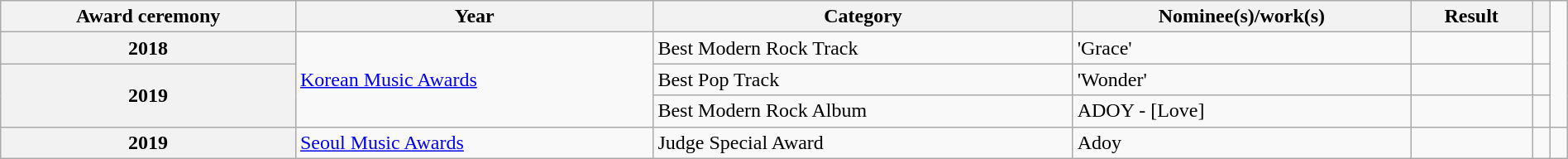<table class="wikitable plainrowheaders" style="width: 100%;" style="text-align:center;">
<tr>
<th scope="col">Award ceremony</th>
<th scope="col">Year</th>
<th scope="col">Category</th>
<th scope="col">Nominee(s)/work(s)</th>
<th scope="col">Result</th>
<th scope="col" class="unsortable"></th>
</tr>
<tr>
<th scope="row">2018</th>
<td rowspan="3"><a href='#'>Korean Music Awards</a></td>
<td>Best Modern Rock Track</td>
<td>'Grace'</td>
<td></td>
<td></td>
</tr>
<tr>
<th scope="row" rowspan="2">2019</th>
<td>Best Pop Track</td>
<td>'Wonder'</td>
<td></td>
<td></td>
</tr>
<tr>
<td>Best Modern Rock Album</td>
<td>ADOY - [Love]</td>
<td></td>
<td></td>
</tr>
<tr>
<th scope="row">2019</th>
<td><a href='#'>Seoul Music Awards</a></td>
<td>Judge Special Award</td>
<td>Adoy</td>
<td></td>
<td></td>
<td></td>
</tr>
</table>
